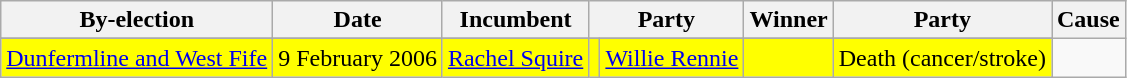<table class="wikitable">
<tr>
<th>By-election</th>
<th>Date</th>
<th>Incumbent</th>
<th colspan=2>Party</th>
<th>Winner</th>
<th colspan=2>Party</th>
<th>Cause</th>
</tr>
<tr>
</tr>
<tr bgcolor=yellow>
<td><a href='#'>Dunfermline and West Fife</a></td>
<td>9 February 2006</td>
<td><a href='#'>Rachel Squire</a></td>
<td></td>
<td><a href='#'>Willie Rennie</a></td>
<td></td>
<td>Death (cancer/stroke)</td>
</tr>
</table>
